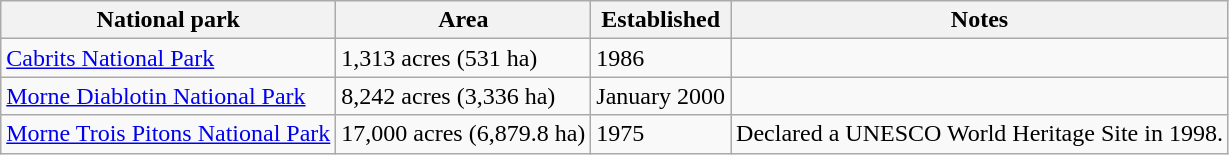<table class="wikitable">
<tr>
<th>National park</th>
<th>Area</th>
<th>Established</th>
<th>Notes</th>
</tr>
<tr>
<td><a href='#'>Cabrits National Park</a></td>
<td>1,313 acres (531 ha)</td>
<td>1986</td>
<td></td>
</tr>
<tr>
<td><a href='#'>Morne Diablotin National Park</a></td>
<td>8,242 acres (3,336 ha)</td>
<td>January 2000</td>
<td></td>
</tr>
<tr>
<td><a href='#'>Morne Trois Pitons National Park</a></td>
<td>17,000 acres (6,879.8 ha)</td>
<td>1975</td>
<td>Declared a UNESCO World Heritage Site in 1998.</td>
</tr>
</table>
